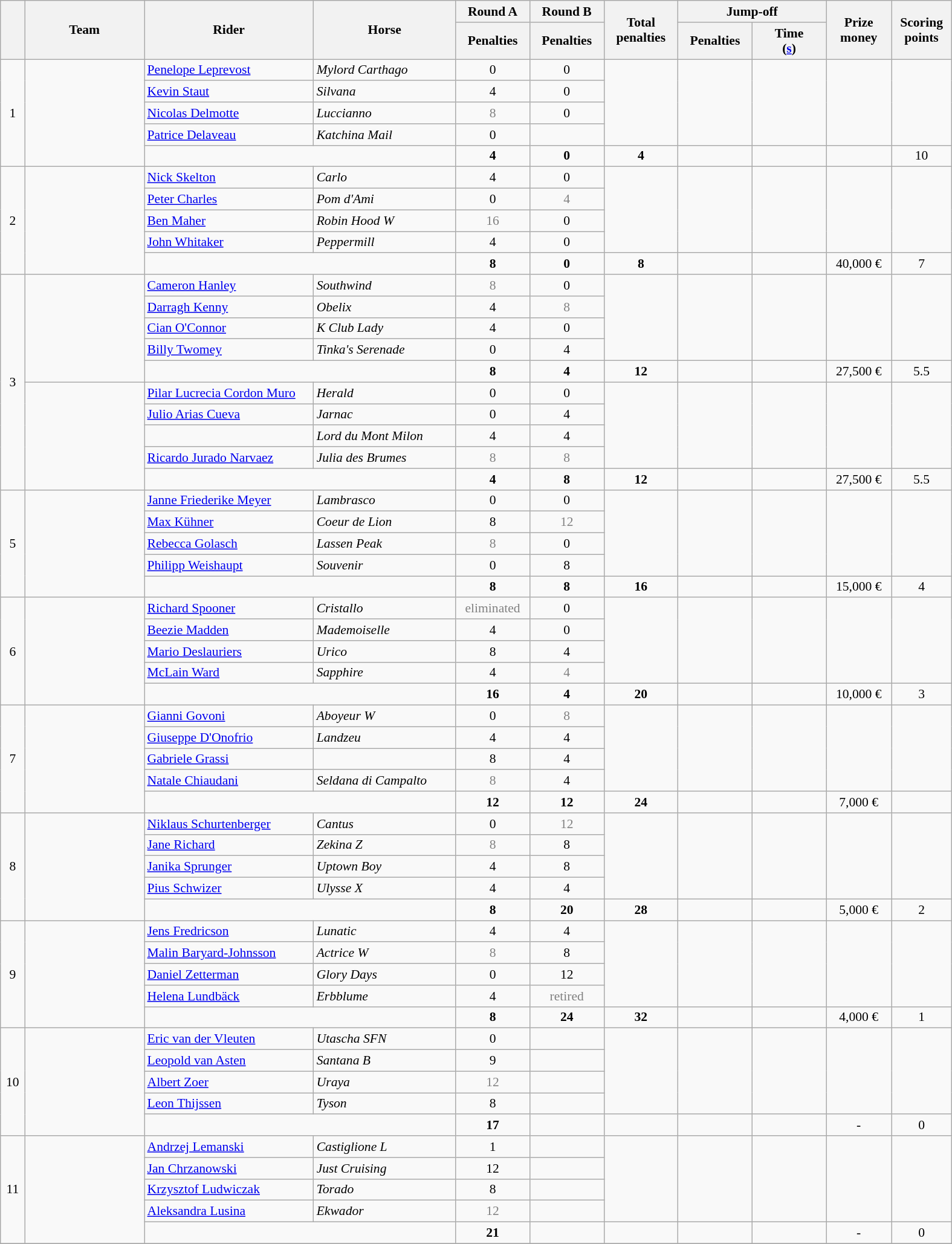<table class="wikitable" style="font-size: 90%">
<tr>
<th rowspan=2 width=20></th>
<th rowspan=2 width=125>Team</th>
<th rowspan=2 width=180>Rider</th>
<th rowspan=2 width=150>Horse</th>
<th>Round A</th>
<th>Round B</th>
<th rowspan=2 width=75>Total penalties</th>
<th colspan=2>Jump-off</th>
<th rowspan=2 width=65>Prize<br>money</th>
<th rowspan=2 width=60>Scoring<br>points</th>
</tr>
<tr>
<th width=75>Penalties</th>
<th width=75>Penalties</th>
<th width=75>Penalties</th>
<th width=75>Time<br>(<a href='#'>s</a>)</th>
</tr>
<tr>
<td rowspan=5 align=center>1</td>
<td rowspan=5></td>
<td><a href='#'>Penelope Leprevost</a></td>
<td><em>Mylord Carthago</em></td>
<td align=center>0</td>
<td align=center>0</td>
<td rowspan=4></td>
<td rowspan=4></td>
<td rowspan=4></td>
<td rowspan=4></td>
<td rowspan=4></td>
</tr>
<tr>
<td><a href='#'>Kevin Staut</a></td>
<td><em>Silvana</em></td>
<td align=center>4</td>
<td align=center>0</td>
</tr>
<tr>
<td><a href='#'>Nicolas Delmotte</a></td>
<td><em>Luccianno</em></td>
<td align=center style=color:gray>8</td>
<td align=center>0</td>
</tr>
<tr>
<td><a href='#'>Patrice Delaveau</a></td>
<td><em>Katchina Mail</em></td>
<td align=center>0</td>
<td align=center style=color:gray></td>
</tr>
<tr>
<td colspan=2></td>
<td align=center><strong>4</strong></td>
<td align=center><strong>0</strong></td>
<td align=center><strong>4</strong></td>
<td></td>
<td></td>
<td align=center></td>
<td align=center>10</td>
</tr>
<tr>
<td rowspan=5 align=center>2</td>
<td rowspan=5></td>
<td><a href='#'>Nick Skelton</a></td>
<td><em>Carlo</em></td>
<td align=center>4</td>
<td align=center>0</td>
<td rowspan=4></td>
<td rowspan=4></td>
<td rowspan=4></td>
<td rowspan=4></td>
<td rowspan=4></td>
</tr>
<tr>
<td><a href='#'>Peter Charles</a></td>
<td><em>Pom d'Ami</em></td>
<td align=center>0</td>
<td align=center style=color:gray>4</td>
</tr>
<tr>
<td><a href='#'>Ben Maher</a></td>
<td><em>Robin Hood W</em></td>
<td align=center style=color:gray>16</td>
<td align=center>0</td>
</tr>
<tr>
<td><a href='#'>John Whitaker</a></td>
<td><em>Peppermill</em></td>
<td align=center>4</td>
<td align=center>0</td>
</tr>
<tr>
<td colspan=2></td>
<td align=center><strong>8</strong></td>
<td align=center><strong>0</strong></td>
<td align=center><strong>8</strong></td>
<td></td>
<td></td>
<td align=center>40,000 €</td>
<td align=center>7</td>
</tr>
<tr>
<td rowspan=10 align=center>3</td>
<td rowspan=5></td>
<td><a href='#'>Cameron Hanley</a></td>
<td><em>Southwind</em></td>
<td align=center style=color:gray>8</td>
<td align=center>0</td>
<td rowspan=4></td>
<td rowspan=4></td>
<td rowspan=4></td>
<td rowspan=4></td>
<td rowspan=4></td>
</tr>
<tr>
<td><a href='#'>Darragh Kenny</a></td>
<td><em>Obelix</em></td>
<td align=center>4</td>
<td align=center style=color:gray>8</td>
</tr>
<tr>
<td><a href='#'>Cian O'Connor</a></td>
<td><em>K Club Lady</em></td>
<td align=center>4</td>
<td align=center>0</td>
</tr>
<tr>
<td><a href='#'>Billy Twomey</a></td>
<td><em>Tinka's Serenade</em></td>
<td align=center>0</td>
<td align=center>4</td>
</tr>
<tr>
<td colspan=2></td>
<td align=center><strong>8</strong></td>
<td align=center><strong>4</strong></td>
<td align=center><strong>12</strong></td>
<td></td>
<td></td>
<td align=center>27,500 €</td>
<td align=center>5.5</td>
</tr>
<tr>
<td rowspan=5></td>
<td><a href='#'>Pilar Lucrecia Cordon Muro</a></td>
<td><em>Herald</em></td>
<td align=center>0</td>
<td align=center>0</td>
<td rowspan=4></td>
<td rowspan=4></td>
<td rowspan=4></td>
<td rowspan=4></td>
<td rowspan=4></td>
</tr>
<tr>
<td><a href='#'>Julio Arias Cueva</a></td>
<td><em>Jarnac</em></td>
<td align=center>0</td>
<td align=center>4</td>
</tr>
<tr>
<td></td>
<td><em>Lord du Mont Milon</em></td>
<td align=center>4</td>
<td align=center>4</td>
</tr>
<tr>
<td><a href='#'>Ricardo Jurado Narvaez</a></td>
<td><em>Julia des Brumes</em></td>
<td align=center style=color:gray>8</td>
<td align=center style=color:gray>8</td>
</tr>
<tr>
<td colspan=2></td>
<td align=center><strong>4</strong></td>
<td align=center><strong>8</strong></td>
<td align=center><strong>12</strong></td>
<td></td>
<td></td>
<td align=center>27,500 €</td>
<td align=center>5.5</td>
</tr>
<tr>
<td rowspan=5 align=center>5</td>
<td rowspan=5></td>
<td><a href='#'>Janne Friederike Meyer</a></td>
<td><em>Lambrasco</em></td>
<td align=center>0</td>
<td align=center>0</td>
<td rowspan=4></td>
<td rowspan=4></td>
<td rowspan=4></td>
<td rowspan=4></td>
<td rowspan=4></td>
</tr>
<tr>
<td><a href='#'>Max Kühner</a></td>
<td><em>Coeur de Lion</em></td>
<td align=center>8</td>
<td align=center style=color:gray>12</td>
</tr>
<tr>
<td><a href='#'>Rebecca Golasch</a></td>
<td><em>Lassen Peak</em></td>
<td align=center style=color:gray>8</td>
<td align=center>0</td>
</tr>
<tr>
<td><a href='#'>Philipp Weishaupt</a></td>
<td><em>Souvenir</em></td>
<td align=center>0</td>
<td align=center>8</td>
</tr>
<tr>
<td colspan=2></td>
<td align=center><strong>8</strong></td>
<td align=center><strong>8</strong></td>
<td align=center><strong>16</strong></td>
<td></td>
<td></td>
<td align=center>15,000 €</td>
<td align=center>4</td>
</tr>
<tr>
<td rowspan=5 align=center>6</td>
<td rowspan=5></td>
<td><a href='#'>Richard Spooner</a></td>
<td><em>Cristallo</em></td>
<td align=center style=color:gray>eliminated</td>
<td align=center>0</td>
<td rowspan=4></td>
<td rowspan=4></td>
<td rowspan=4></td>
<td rowspan=4></td>
<td rowspan=4></td>
</tr>
<tr>
<td><a href='#'>Beezie Madden</a></td>
<td><em>Mademoiselle</em></td>
<td align=center>4</td>
<td align=center>0</td>
</tr>
<tr>
<td><a href='#'>Mario Deslauriers</a></td>
<td><em>Urico</em></td>
<td align=center>8</td>
<td align=center>4</td>
</tr>
<tr>
<td><a href='#'>McLain Ward</a></td>
<td><em>Sapphire</em></td>
<td align=center>4</td>
<td align=center style=color:gray>4</td>
</tr>
<tr>
<td colspan=2></td>
<td align=center><strong>16</strong></td>
<td align=center><strong>4</strong></td>
<td align=center><strong>20</strong></td>
<td></td>
<td></td>
<td align=center>10,000 €</td>
<td align=center>3</td>
</tr>
<tr>
<td rowspan=5 align=center>7</td>
<td rowspan=5></td>
<td><a href='#'>Gianni Govoni</a></td>
<td><em>Aboyeur W</em></td>
<td align=center>0</td>
<td align=center style=color:gray>8</td>
<td rowspan=4></td>
<td rowspan=4></td>
<td rowspan=4></td>
<td rowspan=4></td>
<td rowspan=4></td>
</tr>
<tr>
<td><a href='#'>Giuseppe D'Onofrio</a></td>
<td><em>Landzeu</em></td>
<td align=center>4</td>
<td align=center>4</td>
</tr>
<tr>
<td><a href='#'>Gabriele Grassi</a></td>
<td></td>
<td align=center>8</td>
<td align=center>4</td>
</tr>
<tr>
<td><a href='#'>Natale Chiaudani</a></td>
<td><em>Seldana di Campalto</em></td>
<td align=center style=color:gray>8</td>
<td align=center>4</td>
</tr>
<tr>
<td colspan=2></td>
<td align=center><strong>12</strong></td>
<td align=center><strong>12</strong></td>
<td align=center><strong>24</strong></td>
<td></td>
<td></td>
<td align=center>7,000 €</td>
<td align=center></td>
</tr>
<tr>
<td rowspan=5 align=center>8</td>
<td rowspan=5></td>
<td><a href='#'>Niklaus Schurtenberger</a></td>
<td><em>Cantus</em></td>
<td align=center>0</td>
<td align=center style=color:gray>12</td>
<td rowspan=4></td>
<td rowspan=4></td>
<td rowspan=4></td>
<td rowspan=4></td>
<td rowspan=4></td>
</tr>
<tr>
<td><a href='#'>Jane Richard</a></td>
<td><em>Zekina Z</em></td>
<td align=center style=color:gray>8</td>
<td align=center>8</td>
</tr>
<tr>
<td><a href='#'>Janika Sprunger</a></td>
<td><em>Uptown Boy</em></td>
<td align=center>4</td>
<td align=center>8</td>
</tr>
<tr>
<td><a href='#'>Pius Schwizer</a></td>
<td><em>Ulysse X</em></td>
<td align=center>4</td>
<td align=center>4</td>
</tr>
<tr>
<td colspan=2></td>
<td align=center><strong>8</strong></td>
<td align=center><strong>20</strong></td>
<td align=center><strong>28</strong></td>
<td></td>
<td></td>
<td align=center>5,000 €</td>
<td align=center>2</td>
</tr>
<tr>
<td rowspan=5 align=center>9</td>
<td rowspan=5></td>
<td><a href='#'>Jens Fredricson</a></td>
<td><em>Lunatic</em></td>
<td align=center>4</td>
<td align=center>4</td>
<td rowspan=4></td>
<td rowspan=4></td>
<td rowspan=4></td>
<td rowspan=4></td>
<td rowspan=4></td>
</tr>
<tr>
<td><a href='#'>Malin Baryard-Johnsson</a></td>
<td><em>Actrice W</em></td>
<td align=center style=color:gray>8</td>
<td align=center>8</td>
</tr>
<tr>
<td><a href='#'>Daniel Zetterman</a></td>
<td><em>Glory Days</em></td>
<td align=center>0</td>
<td align=center>12</td>
</tr>
<tr>
<td><a href='#'>Helena Lundbäck</a></td>
<td><em>Erbblume</em></td>
<td align=center>4</td>
<td align=center style=color:gray>retired</td>
</tr>
<tr>
<td colspan=2></td>
<td align=center><strong>8</strong></td>
<td align=center><strong>24</strong></td>
<td align=center><strong>32</strong></td>
<td></td>
<td></td>
<td align=center>4,000 €</td>
<td align=center>1</td>
</tr>
<tr>
<td rowspan=5 align=center>10</td>
<td rowspan=5></td>
<td><a href='#'>Eric van der Vleuten</a></td>
<td><em>Utascha SFN</em></td>
<td align=center>0</td>
<td align=center></td>
<td rowspan=4></td>
<td rowspan=4></td>
<td rowspan=4></td>
<td rowspan=4></td>
<td rowspan=4></td>
</tr>
<tr>
<td><a href='#'>Leopold van Asten</a></td>
<td><em>Santana B</em></td>
<td align=center>9</td>
<td align=center></td>
</tr>
<tr>
<td><a href='#'>Albert Zoer</a></td>
<td><em>Uraya</em></td>
<td align=center style=color:gray>12</td>
<td align=center></td>
</tr>
<tr>
<td><a href='#'>Leon Thijssen</a></td>
<td><em>Tyson</em></td>
<td align=center>8</td>
<td align=center></td>
</tr>
<tr>
<td colspan=2></td>
<td align=center><strong>17</strong></td>
<td align=center></td>
<td align=center></td>
<td></td>
<td></td>
<td align=center>-</td>
<td align=center>0</td>
</tr>
<tr>
<td rowspan=5 align=center>11</td>
<td rowspan=5></td>
<td><a href='#'>Andrzej Lemanski</a></td>
<td><em>Castiglione L</em></td>
<td align=center>1</td>
<td align=center></td>
<td rowspan=4></td>
<td rowspan=4></td>
<td rowspan=4></td>
<td rowspan=4></td>
<td rowspan=4></td>
</tr>
<tr>
<td><a href='#'>Jan Chrzanowski</a></td>
<td><em>Just Cruising</em></td>
<td align=center>12</td>
<td align=center></td>
</tr>
<tr>
<td><a href='#'>Krzysztof Ludwiczak</a></td>
<td><em>Torado</em></td>
<td align=center>8</td>
<td align=center></td>
</tr>
<tr>
<td><a href='#'>Aleksandra Lusina</a></td>
<td><em>Ekwador</em></td>
<td align=center style=color:gray>12</td>
<td align=center></td>
</tr>
<tr>
<td colspan=2></td>
<td align=center><strong>21</strong></td>
<td align=center></td>
<td align=center></td>
<td></td>
<td></td>
<td align=center>-</td>
<td align=center>0</td>
</tr>
<tr>
</tr>
</table>
